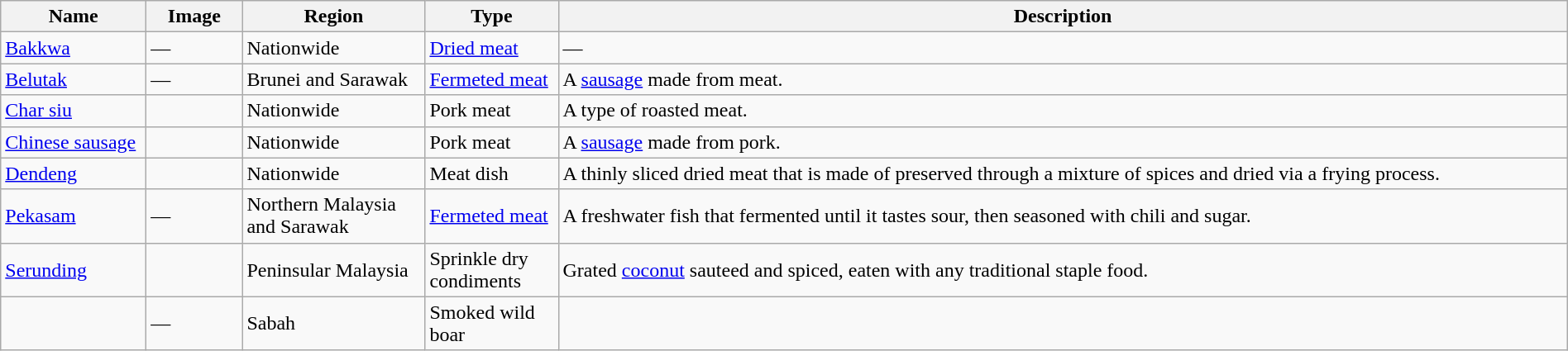<table class="wikitable sortable" width="100%">
<tr>
<th width="110px">Name</th>
<th width="70px">Image</th>
<th width="140px">Region</th>
<th width="100px">Type</th>
<th>Description</th>
</tr>
<tr>
<td><a href='#'>Bakkwa</a></td>
<td>—</td>
<td>Nationwide</td>
<td><a href='#'>Dried meat</a></td>
<td>—</td>
</tr>
<tr>
<td><a href='#'>Belutak</a></td>
<td>—</td>
<td>Brunei and Sarawak</td>
<td><a href='#'>Fermeted meat</a></td>
<td>A <a href='#'>sausage</a> made from meat.</td>
</tr>
<tr>
<td><a href='#'>Char siu</a></td>
<td></td>
<td>Nationwide</td>
<td>Pork meat</td>
<td>A type of roasted meat.</td>
</tr>
<tr>
<td><a href='#'>Chinese sausage</a></td>
<td></td>
<td>Nationwide</td>
<td>Pork meat</td>
<td>A <a href='#'>sausage</a> made from pork.</td>
</tr>
<tr>
<td><a href='#'>Dendeng</a></td>
<td></td>
<td>Nationwide</td>
<td>Meat dish</td>
<td>A thinly sliced dried meat that is made of preserved through a mixture of spices and dried via a frying process.</td>
</tr>
<tr>
<td><a href='#'>Pekasam</a></td>
<td>—</td>
<td>Northern Malaysia and Sarawak</td>
<td><a href='#'>Fermeted meat</a></td>
<td>A freshwater fish that fermented until it tastes sour, then seasoned with chili and sugar.</td>
</tr>
<tr>
<td><a href='#'>Serunding</a></td>
<td></td>
<td>Peninsular Malaysia</td>
<td>Sprinkle dry condiments</td>
<td>Grated <a href='#'>coconut</a> sauteed and spiced, eaten with any traditional staple food.</td>
</tr>
<tr>
<td></td>
<td>—</td>
<td>Sabah</td>
<td>Smoked wild boar</td>
<td></td>
</tr>
</table>
